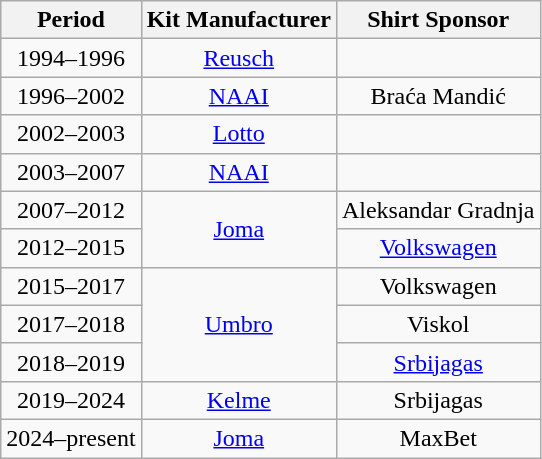<table class="wikitable" style="text-align: center">
<tr>
<th>Period</th>
<th>Kit Manufacturer</th>
<th>Shirt Sponsor</th>
</tr>
<tr>
<td>1994–1996</td>
<td><a href='#'>Reusch</a></td>
<td></td>
</tr>
<tr>
<td>1996–2002</td>
<td><a href='#'>NAAI</a></td>
<td>Braća Mandić</td>
</tr>
<tr>
<td>2002–2003</td>
<td><a href='#'>Lotto</a></td>
<td></td>
</tr>
<tr>
<td>2003–2007</td>
<td><a href='#'>NAAI</a></td>
<td></td>
</tr>
<tr>
<td>2007–2012</td>
<td rowspan=2><a href='#'>Joma</a></td>
<td>Aleksandar Gradnja</td>
</tr>
<tr>
<td>2012–2015</td>
<td><a href='#'>Volkswagen</a></td>
</tr>
<tr>
<td>2015–2017</td>
<td rowspan=3><a href='#'>Umbro</a></td>
<td>Volkswagen</td>
</tr>
<tr>
<td>2017–2018</td>
<td>Viskol</td>
</tr>
<tr>
<td>2018–2019</td>
<td><a href='#'>Srbijagas</a></td>
</tr>
<tr>
<td>2019–2024</td>
<td><a href='#'>Kelme</a></td>
<td>Srbijagas</td>
</tr>
<tr>
<td>2024–present</td>
<td><a href='#'>Joma</a></td>
<td>MaxBet</td>
</tr>
</table>
